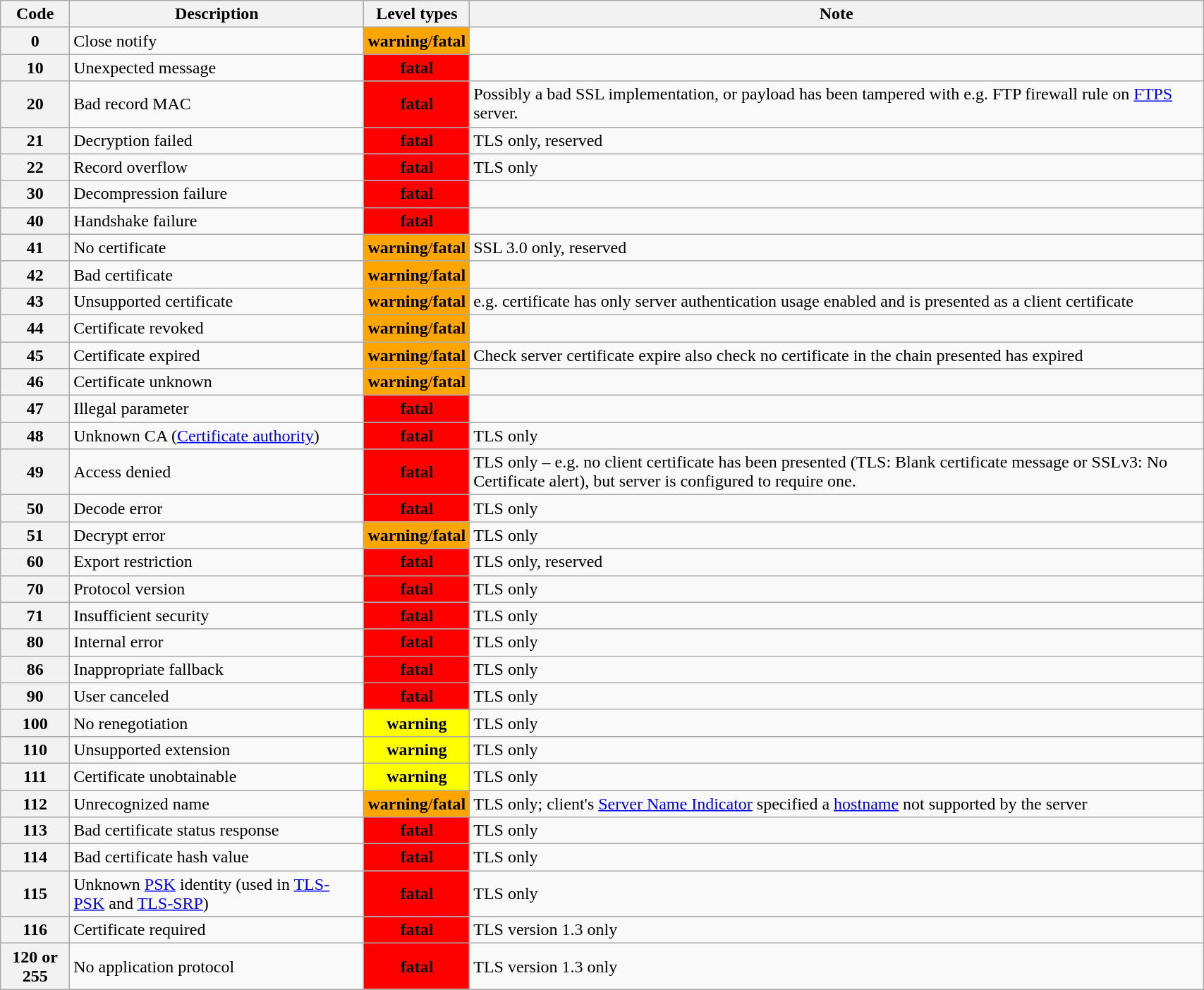<table class="wikitable"style=width:90%>
<tr>
<th scope=col>Code</th>
<th scope=col>Description</th>
<th scope=col>Level types</th>
<th scope=col>Note</th>
</tr>
<tr>
<th scope=row>0</th>
<td>Close notify</td>
<td style=background:orange;text-align:center><strong>warning</strong>/<strong>fatal</strong></td>
<td></td>
</tr>
<tr>
<th scope=row>10</th>
<td>Unexpected message</td>
<td style=background:red;text-align:center><strong>fatal</strong></td>
<td></td>
</tr>
<tr>
<th scope=row>20</th>
<td>Bad record MAC</td>
<td style=background:red;text-align:center><strong>fatal</strong></td>
<td>Possibly a bad SSL implementation, or payload has been tampered with e.g. FTP firewall rule on <a href='#'>FTPS</a> server.</td>
</tr>
<tr>
<th scope=row>21</th>
<td>Decryption failed</td>
<td style=background:red;text-align:center><strong>fatal</strong></td>
<td>TLS only, reserved</td>
</tr>
<tr>
<th scope=row>22</th>
<td>Record overflow</td>
<td style=background:red;text-align:center><strong>fatal</strong></td>
<td>TLS only</td>
</tr>
<tr>
<th scope=row>30</th>
<td>Decompression failure</td>
<td style=background:red;text-align:center><strong>fatal</strong></td>
<td></td>
</tr>
<tr>
<th scope=row>40</th>
<td>Handshake failure</td>
<td style=background:red;text-align:center><strong>fatal</strong></td>
<td></td>
</tr>
<tr>
<th scope=row>41</th>
<td>No certificate</td>
<td style=background:orange;text-align:center><strong>warning</strong>/<strong>fatal</strong></td>
<td>SSL 3.0 only, reserved</td>
</tr>
<tr>
<th scope=row>42</th>
<td>Bad certificate</td>
<td style=background:orange;text-align:center><strong>warning</strong>/<strong>fatal</strong></td>
<td></td>
</tr>
<tr>
<th scope=row>43</th>
<td>Unsupported certificate</td>
<td style=background:orange;text-align:center><strong>warning</strong>/<strong>fatal</strong></td>
<td>e.g. certificate has only server authentication usage enabled and is presented as a client certificate</td>
</tr>
<tr>
<th scope=row>44</th>
<td>Certificate revoked</td>
<td style=background:orange;text-align:center><strong>warning</strong>/<strong>fatal</strong></td>
<td></td>
</tr>
<tr>
<th scope=row>45</th>
<td>Certificate expired</td>
<td style=background:orange;text-align:center><strong>warning</strong>/<strong>fatal</strong></td>
<td>Check server certificate expire also check no certificate in the chain presented has expired</td>
</tr>
<tr>
<th scope=row>46</th>
<td>Certificate unknown</td>
<td style=background:orange;text-align:center><strong>warning</strong>/<strong>fatal</strong></td>
<td></td>
</tr>
<tr>
<th scope=row>47</th>
<td>Illegal parameter</td>
<td style=background:red;text-align:center><strong>fatal</strong></td>
<td></td>
</tr>
<tr>
<th scope=row>48</th>
<td>Unknown CA (<a href='#'>Certificate authority</a>)</td>
<td style=background:red;text-align:center><strong>fatal</strong></td>
<td>TLS only</td>
</tr>
<tr>
<th scope=row>49</th>
<td>Access denied</td>
<td style=background:red;text-align:center><strong>fatal</strong></td>
<td>TLS only – e.g. no client certificate has been presented (TLS: Blank certificate message or SSLv3: No Certificate alert), but server is configured to require one.</td>
</tr>
<tr>
<th scope=row>50</th>
<td>Decode error</td>
<td style=background:red;text-align:center><strong>fatal</strong></td>
<td>TLS only</td>
</tr>
<tr>
<th scope=row>51</th>
<td>Decrypt error</td>
<td style=background:orange;text-align:center><strong>warning</strong>/<strong>fatal</strong></td>
<td>TLS only</td>
</tr>
<tr>
<th scope=row>60</th>
<td>Export restriction</td>
<td style=background:red;text-align:center><strong>fatal</strong></td>
<td>TLS only, reserved</td>
</tr>
<tr>
<th scope=row>70</th>
<td>Protocol version</td>
<td style=background:red;text-align:center><strong>fatal</strong></td>
<td>TLS only</td>
</tr>
<tr>
<th scope=row>71</th>
<td>Insufficient security</td>
<td style=background:red;text-align:center><strong>fatal</strong></td>
<td>TLS only</td>
</tr>
<tr>
<th scope=row>80</th>
<td>Internal error</td>
<td style=background:red;text-align:center><strong>fatal</strong></td>
<td>TLS only</td>
</tr>
<tr>
<th scope=row>86</th>
<td>Inappropriate fallback</td>
<td style=background:red;text-align:center><strong>fatal</strong></td>
<td>TLS only</td>
</tr>
<tr>
<th scope=row>90</th>
<td>User canceled</td>
<td style=background:red;text-align:center><strong>fatal</strong></td>
<td>TLS only</td>
</tr>
<tr>
<th scope=row>100</th>
<td>No renegotiation</td>
<td style=background:yellow;text-align:center><strong>warning</strong></td>
<td>TLS only</td>
</tr>
<tr>
<th scope=row>110</th>
<td>Unsupported extension</td>
<td style=background:yellow;text-align:center><strong>warning</strong></td>
<td>TLS only</td>
</tr>
<tr>
<th scope=row>111</th>
<td>Certificate unobtainable</td>
<td style=background:yellow;text-align:center><strong>warning</strong></td>
<td>TLS only</td>
</tr>
<tr>
<th scope=row>112</th>
<td>Unrecognized name</td>
<td style=background:orange;text-align:center><strong>warning</strong>/<strong>fatal</strong></td>
<td>TLS only; client's <a href='#'>Server Name Indicator</a> specified a <a href='#'>hostname</a> not supported by the server</td>
</tr>
<tr>
<th scope=row>113</th>
<td>Bad certificate status response</td>
<td style=background:red;text-align:center><strong>fatal</strong></td>
<td>TLS only</td>
</tr>
<tr>
<th scope=row>114</th>
<td>Bad certificate hash value</td>
<td style=background:red;text-align:center><strong>fatal</strong></td>
<td>TLS only</td>
</tr>
<tr>
<th scope=row>115</th>
<td>Unknown <a href='#'>PSK</a> identity (used in <a href='#'>TLS-PSK</a> and <a href='#'>TLS-SRP</a>)</td>
<td style=background:red;text-align:center><strong>fatal</strong></td>
<td>TLS only</td>
</tr>
<tr>
<th scope=row>116</th>
<td>Certificate required</td>
<td style=background:red;text-align:center><strong>fatal</strong></td>
<td>TLS version 1.3 only</td>
</tr>
<tr>
<th scope=row>120 or 255</th>
<td>No application protocol</td>
<td style=background:red;text-align:center><strong>fatal</strong></td>
<td>TLS version 1.3 only</td>
</tr>
</table>
